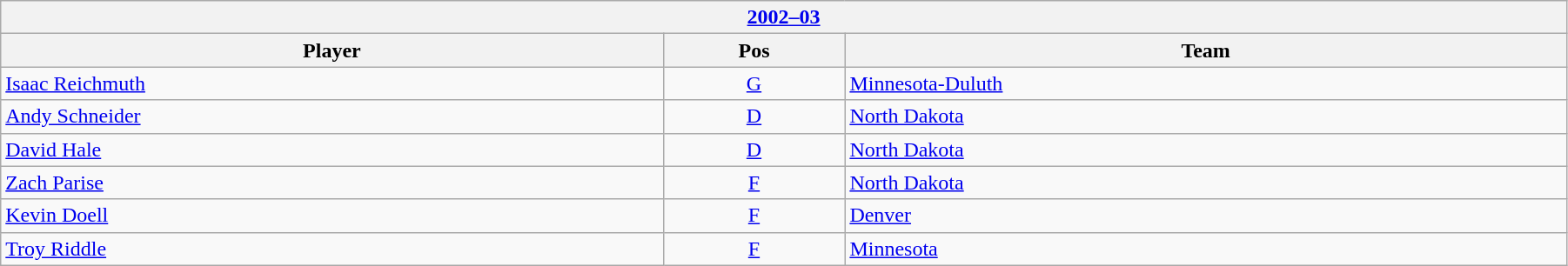<table class="wikitable" width=95%>
<tr>
<th colspan=3><a href='#'>2002–03</a></th>
</tr>
<tr>
<th>Player</th>
<th>Pos</th>
<th>Team</th>
</tr>
<tr>
<td><a href='#'>Isaac Reichmuth</a></td>
<td align=center><a href='#'>G</a></td>
<td><a href='#'>Minnesota-Duluth</a></td>
</tr>
<tr>
<td><a href='#'>Andy Schneider</a></td>
<td align=center><a href='#'>D</a></td>
<td><a href='#'>North Dakota</a></td>
</tr>
<tr>
<td><a href='#'>David Hale</a></td>
<td align=center><a href='#'>D</a></td>
<td><a href='#'>North Dakota</a></td>
</tr>
<tr>
<td><a href='#'>Zach Parise</a></td>
<td align=center><a href='#'>F</a></td>
<td><a href='#'>North Dakota</a></td>
</tr>
<tr>
<td><a href='#'>Kevin Doell</a></td>
<td align=center><a href='#'>F</a></td>
<td><a href='#'>Denver</a></td>
</tr>
<tr>
<td><a href='#'>Troy Riddle</a></td>
<td align=center><a href='#'>F</a></td>
<td><a href='#'>Minnesota</a></td>
</tr>
</table>
